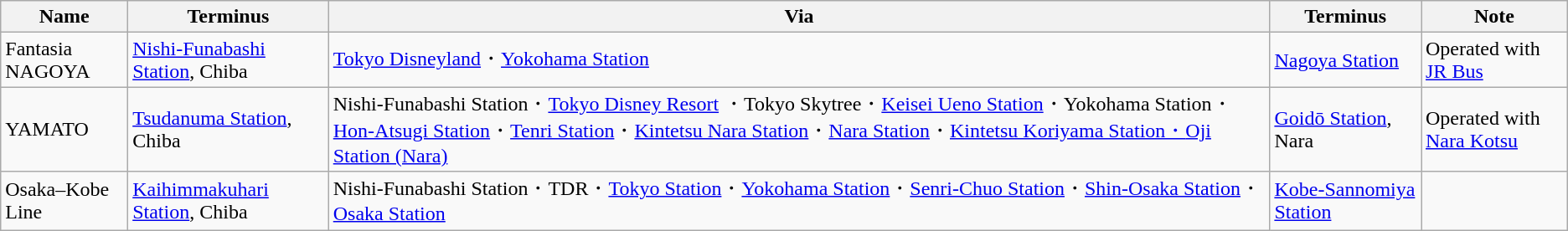<table class="wikitable">
<tr>
<th>Name</th>
<th>Terminus</th>
<th>Via</th>
<th>Terminus</th>
<th>Note</th>
</tr>
<tr>
<td>Fantasia NAGOYA</td>
<td><a href='#'>Nishi-Funabashi Station</a>, Chiba</td>
<td><a href='#'>Tokyo Disneyland</a>・<a href='#'>Yokohama Station</a></td>
<td><a href='#'>Nagoya Station</a></td>
<td>Operated with <a href='#'>JR Bus</a></td>
</tr>
<tr>
<td>YAMATO</td>
<td><a href='#'>Tsudanuma Station</a>, Chiba</td>
<td>Nishi-Funabashi Station・<a href='#'>Tokyo Disney Resort</a> ・Tokyo Skytree・<a href='#'>Keisei Ueno Station</a>・Yokohama Station・<a href='#'>Hon-Atsugi Station</a>・<a href='#'>Tenri Station</a>・<a href='#'>Kintetsu Nara Station</a>・<a href='#'>Nara Station</a>・<a href='#'>Kintetsu Koriyama Station・</a><a href='#'>Oji Station (Nara)</a></td>
<td><a href='#'>Goidō Station</a>, Nara</td>
<td>Operated with <a href='#'>Nara Kotsu</a></td>
</tr>
<tr>
<td>Osaka–Kobe Line</td>
<td><a href='#'>Kaihimmakuhari Station</a>, Chiba</td>
<td>Nishi-Funabashi Station・TDR・<a href='#'>Tokyo Station</a>・<a href='#'>Yokohama Station</a>・<a href='#'>Senri-Chuo Station</a>・<a href='#'>Shin-Osaka Station</a>・<a href='#'>Osaka Station</a></td>
<td><a href='#'>Kobe-Sannomiya Station</a></td>
<td></td>
</tr>
</table>
